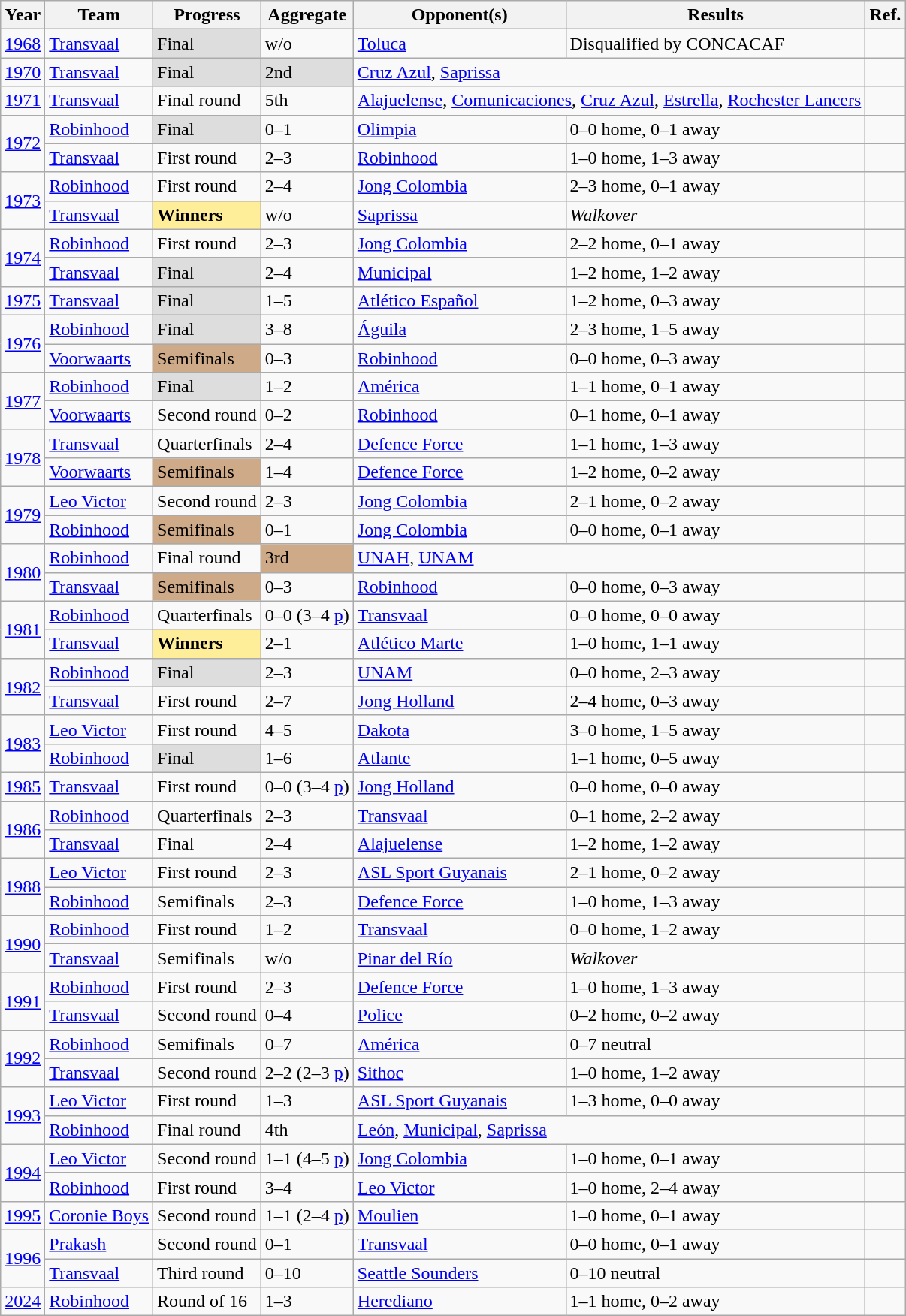<table class="wikitable">
<tr>
<th>Year</th>
<th>Team</th>
<th>Progress</th>
<th>Aggregate</th>
<th>Opponent(s)</th>
<th>Results</th>
<th>Ref.</th>
</tr>
<tr>
<td><a href='#'>1968</a></td>
<td><a href='#'>Transvaal</a></td>
<td bgcolor=DDDDDD>Final</td>
<td>w/o</td>
<td> <a href='#'>Toluca</a></td>
<td>Disqualified by CONCACAF</td>
<td></td>
</tr>
<tr>
<td><a href='#'>1970</a></td>
<td><a href='#'>Transvaal</a></td>
<td bgcolor=DDDDDD>Final</td>
<td bgcolor=DDDDDD>2nd</td>
<td colspan="2" style="text-align:left"> <a href='#'>Cruz Azul</a>,  <a href='#'>Saprissa</a></td>
<td></td>
</tr>
<tr>
<td><a href='#'>1971</a></td>
<td><a href='#'>Transvaal</a></td>
<td>Final round</td>
<td>5th</td>
<td colspan="2"> <a href='#'>Alajuelense</a>,  <a href='#'>Comunicaciones</a>,  <a href='#'>Cruz Azul</a>,  <a href='#'>Estrella</a>,  <a href='#'>Rochester Lancers</a></td>
<td></td>
</tr>
<tr>
<td rowspan="2"><a href='#'>1972</a></td>
<td><a href='#'>Robinhood</a></td>
<td bgcolor=DDDDDD>Final</td>
<td>0–1</td>
<td> <a href='#'>Olimpia</a></td>
<td>0–0 home, 0–1 away</td>
<td></td>
</tr>
<tr>
<td><a href='#'>Transvaal</a></td>
<td>First round</td>
<td>2–3</td>
<td> <a href='#'>Robinhood</a></td>
<td>1–0 home, 1–3 away</td>
<td></td>
</tr>
<tr>
<td rowspan="2"><a href='#'>1973</a></td>
<td><a href='#'>Robinhood</a></td>
<td>First round</td>
<td>2–4</td>
<td> <a href='#'>Jong Colombia</a></td>
<td>2–3 home, 0–1 away</td>
<td></td>
</tr>
<tr>
<td><a href='#'>Transvaal</a></td>
<td bgcolor="#FFEE99"><strong>Winners</strong></td>
<td>w/o</td>
<td> <a href='#'>Saprissa</a></td>
<td><em>Walkover</em></td>
<td></td>
</tr>
<tr>
<td rowspan="2"><a href='#'>1974</a></td>
<td><a href='#'>Robinhood</a></td>
<td>First round</td>
<td>2–3</td>
<td> <a href='#'>Jong Colombia</a></td>
<td>2–2 home, 0–1 away</td>
<td></td>
</tr>
<tr>
<td><a href='#'>Transvaal</a></td>
<td bgcolor=DDDDDD>Final</td>
<td>2–4</td>
<td> <a href='#'>Municipal</a></td>
<td>1–2 home, 1–2 away</td>
<td></td>
</tr>
<tr>
<td><a href='#'>1975</a></td>
<td><a href='#'>Transvaal</a></td>
<td bgcolor=DDDDDD>Final</td>
<td>1–5</td>
<td> <a href='#'>Atlético Español</a></td>
<td>1–2 home, 0–3 away</td>
<td></td>
</tr>
<tr>
<td rowspan="2"><a href='#'>1976</a></td>
<td><a href='#'>Robinhood</a></td>
<td bgcolor=DDDDDD>Final</td>
<td>3–8</td>
<td> <a href='#'>Águila</a></td>
<td>2–3 home, 1–5 away</td>
<td></td>
</tr>
<tr>
<td><a href='#'>Voorwaarts</a></td>
<td bgcolor=CFAA88>Semifinals</td>
<td>0–3</td>
<td> <a href='#'>Robinhood</a></td>
<td>0–0 home, 0–3 away</td>
</tr>
<tr>
<td rowspan="2"><a href='#'>1977</a></td>
<td><a href='#'>Robinhood</a></td>
<td bgcolor=DDDDDD>Final</td>
<td>1–2</td>
<td> <a href='#'>América</a></td>
<td>1–1 home, 0–1 away</td>
<td></td>
</tr>
<tr>
<td><a href='#'>Voorwaarts</a></td>
<td>Second round</td>
<td>0–2</td>
<td> <a href='#'>Robinhood</a></td>
<td>0–1 home, 0–1 away</td>
<td></td>
</tr>
<tr>
<td rowspan="2"><a href='#'>1978</a></td>
<td><a href='#'>Transvaal</a></td>
<td>Quarterfinals</td>
<td>2–4</td>
<td> <a href='#'>Defence Force</a></td>
<td>1–1 home, 1–3 away</td>
<td></td>
</tr>
<tr>
<td><a href='#'>Voorwaarts</a></td>
<td bgcolor=CFAA88>Semifinals</td>
<td>1–4</td>
<td> <a href='#'>Defence Force</a></td>
<td>1–2 home, 0–2 away</td>
<td></td>
</tr>
<tr>
<td rowspan="2"><a href='#'>1979</a></td>
<td><a href='#'>Leo Victor</a></td>
<td>Second round</td>
<td>2–3</td>
<td> <a href='#'>Jong Colombia</a></td>
<td>2–1 home, 0–2 away</td>
<td></td>
</tr>
<tr>
<td><a href='#'>Robinhood</a></td>
<td bgcolor=CFAA88>Semifinals</td>
<td>0–1</td>
<td> <a href='#'>Jong Colombia</a></td>
<td>0–0 home, 0–1 away</td>
<td></td>
</tr>
<tr>
<td rowspan="2"><a href='#'>1980</a></td>
<td><a href='#'>Robinhood</a></td>
<td>Final round</td>
<td bgcolor=CFAA88>3rd</td>
<td colspan="2"> <a href='#'>UNAH</a>,  <a href='#'>UNAM</a></td>
<td></td>
</tr>
<tr>
<td><a href='#'>Transvaal</a></td>
<td bgcolor=CFAA88>Semifinals</td>
<td>0–3</td>
<td> <a href='#'>Robinhood</a></td>
<td>0–0 home, 0–3 away</td>
<td></td>
</tr>
<tr>
<td rowspan="2"><a href='#'>1981</a></td>
<td><a href='#'>Robinhood</a></td>
<td>Quarterfinals</td>
<td>0–0 (3–4 <a href='#'>p</a>)</td>
<td> <a href='#'>Transvaal</a></td>
<td>0–0 home, 0–0 away</td>
<td></td>
</tr>
<tr>
<td><a href='#'>Transvaal</a></td>
<td bgcolor="#FFEE99"><strong>Winners</strong></td>
<td>2–1</td>
<td> <a href='#'>Atlético Marte</a></td>
<td>1–0 home, 1–1 away</td>
<td></td>
</tr>
<tr>
<td rowspan="2"><a href='#'>1982</a></td>
<td><a href='#'>Robinhood</a></td>
<td bgcolor=DDDDDD>Final</td>
<td>2–3</td>
<td> <a href='#'>UNAM</a></td>
<td>0–0 home, 2–3 away</td>
<td></td>
</tr>
<tr>
<td><a href='#'>Transvaal</a></td>
<td>First round</td>
<td>2–7</td>
<td> <a href='#'>Jong Holland</a></td>
<td>2–4 home, 0–3 away</td>
<td></td>
</tr>
<tr>
<td rowspan="2"><a href='#'>1983</a></td>
<td><a href='#'>Leo Victor</a></td>
<td>First round</td>
<td>4–5</td>
<td> <a href='#'>Dakota</a></td>
<td>3–0 home, 1–5 away</td>
<td></td>
</tr>
<tr>
<td><a href='#'>Robinhood</a></td>
<td bgcolor=DDDDDD>Final</td>
<td>1–6</td>
<td> <a href='#'>Atlante</a></td>
<td>1–1 home, 0–5 away</td>
<td></td>
</tr>
<tr>
<td><a href='#'>1985</a></td>
<td><a href='#'>Transvaal</a></td>
<td>First round</td>
<td>0–0 (3–4 <a href='#'>p</a>)</td>
<td> <a href='#'>Jong Holland</a></td>
<td>0–0 home, 0–0 away</td>
<td></td>
</tr>
<tr>
<td rowspan="2"><a href='#'>1986</a></td>
<td><a href='#'>Robinhood</a></td>
<td>Quarterfinals</td>
<td>2–3</td>
<td> <a href='#'>Transvaal</a></td>
<td>0–1 home, 2–2 away</td>
<td></td>
</tr>
<tr>
<td><a href='#'>Transvaal</a></td>
<td>Final</td>
<td>2–4</td>
<td> <a href='#'>Alajuelense</a></td>
<td>1–2 home, 1–2 away</td>
<td></td>
</tr>
<tr>
<td rowspan="2"><a href='#'>1988</a></td>
<td><a href='#'>Leo Victor</a></td>
<td>First round</td>
<td>2–3</td>
<td> <a href='#'>ASL Sport Guyanais</a></td>
<td>2–1 home, 0–2 away</td>
<td></td>
</tr>
<tr>
<td><a href='#'>Robinhood</a></td>
<td>Semifinals</td>
<td>2–3</td>
<td> <a href='#'>Defence Force</a></td>
<td>1–0 home, 1–3 away</td>
<td></td>
</tr>
<tr>
<td rowspan="2"><a href='#'>1990</a></td>
<td><a href='#'>Robinhood</a></td>
<td>First round</td>
<td>1–2</td>
<td> <a href='#'>Transvaal</a></td>
<td>0–0 home, 1–2 away</td>
<td></td>
</tr>
<tr>
<td><a href='#'>Transvaal</a></td>
<td>Semifinals</td>
<td>w/o</td>
<td> <a href='#'>Pinar del Río</a></td>
<td><em>Walkover</em></td>
<td></td>
</tr>
<tr>
<td rowspan="2"><a href='#'>1991</a></td>
<td><a href='#'>Robinhood</a></td>
<td>First round</td>
<td>2–3</td>
<td> <a href='#'>Defence Force</a></td>
<td>1–0 home, 1–3 away</td>
<td></td>
</tr>
<tr>
<td><a href='#'>Transvaal</a></td>
<td>Second round</td>
<td>0–4</td>
<td> <a href='#'>Police</a></td>
<td>0–2 home, 0–2 away</td>
<td></td>
</tr>
<tr>
<td rowspan="2"><a href='#'>1992</a></td>
<td><a href='#'>Robinhood</a></td>
<td>Semifinals</td>
<td>0–7</td>
<td> <a href='#'>América</a></td>
<td>0–7 neutral</td>
<td></td>
</tr>
<tr>
<td><a href='#'>Transvaal</a></td>
<td>Second round</td>
<td>2–2 (2–3 <a href='#'>p</a>)</td>
<td> <a href='#'>Sithoc</a></td>
<td>1–0 home, 1–2 away</td>
<td></td>
</tr>
<tr>
<td rowspan="2"><a href='#'>1993</a></td>
<td><a href='#'>Leo Victor</a></td>
<td>First round</td>
<td>1–3</td>
<td> <a href='#'>ASL Sport Guyanais</a></td>
<td>1–3 home, 0–0 away</td>
<td></td>
</tr>
<tr>
<td><a href='#'>Robinhood</a></td>
<td>Final round</td>
<td>4th</td>
<td colspan="2"> <a href='#'>León</a>,  <a href='#'>Municipal</a>,  <a href='#'>Saprissa</a></td>
<td></td>
</tr>
<tr>
<td rowspan="2"><a href='#'>1994</a></td>
<td><a href='#'>Leo Victor</a></td>
<td>Second round</td>
<td>1–1 (4–5 <a href='#'>p</a>)</td>
<td> <a href='#'>Jong Colombia</a></td>
<td>1–0 home, 0–1 away</td>
<td></td>
</tr>
<tr>
<td><a href='#'>Robinhood</a></td>
<td>First round</td>
<td>3–4</td>
<td> <a href='#'>Leo Victor</a></td>
<td>1–0 home, 2–4 away</td>
<td></td>
</tr>
<tr>
<td><a href='#'>1995</a></td>
<td><a href='#'>Coronie Boys</a></td>
<td>Second round</td>
<td>1–1 (2–4 <a href='#'>p</a>)</td>
<td> <a href='#'>Moulien</a></td>
<td>1–0 home, 0–1 away</td>
<td></td>
</tr>
<tr>
<td rowspan="2"><a href='#'>1996</a></td>
<td><a href='#'>Prakash</a></td>
<td>Second round</td>
<td>0–1</td>
<td> <a href='#'>Transvaal</a></td>
<td>0–0 home, 0–1 away</td>
<td></td>
</tr>
<tr>
<td><a href='#'>Transvaal</a></td>
<td>Third round</td>
<td>0–10</td>
<td> <a href='#'>Seattle Sounders</a></td>
<td>0–10 neutral</td>
<td></td>
</tr>
<tr>
<td><a href='#'>2024</a></td>
<td><a href='#'>Robinhood</a></td>
<td>Round of 16</td>
<td>1–3</td>
<td> <a href='#'>Herediano</a></td>
<td>1–1 home, 0–2 away</td>
<td></td>
</tr>
</table>
